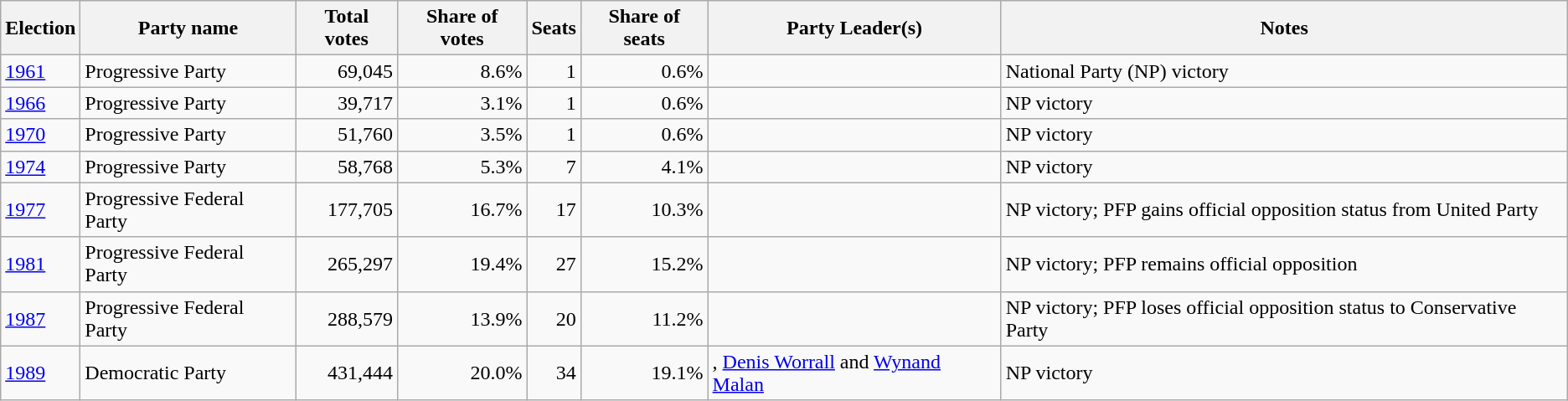<table class="sortable wikitable">
<tr>
<th>Election</th>
<th>Party name</th>
<th>Total votes</th>
<th>Share of votes</th>
<th>Seats</th>
<th>Share of seats</th>
<th>Party Leader(s)</th>
<th class="unsortable">Notes</th>
</tr>
<tr>
<td><a href='#'>1961</a></td>
<td>Progressive Party</td>
<td align=right>69,045</td>
<td align=right>8.6%</td>
<td align=right>1</td>
<td align=right>0.6%</td>
<td></td>
<td>National Party (NP) victory</td>
</tr>
<tr>
<td><a href='#'>1966</a></td>
<td>Progressive Party</td>
<td align=right>39,717</td>
<td align=right>3.1%</td>
<td align=right>1</td>
<td align=right>0.6%</td>
<td></td>
<td>NP victory</td>
</tr>
<tr>
<td><a href='#'>1970</a></td>
<td>Progressive Party</td>
<td align=right>51,760</td>
<td align=right>3.5%</td>
<td align=right>1</td>
<td align=right>0.6%</td>
<td></td>
<td>NP victory</td>
</tr>
<tr>
<td><a href='#'>1974</a></td>
<td>Progressive Party</td>
<td align=right>58,768</td>
<td align=right>5.3%</td>
<td align=right>7</td>
<td align=right>4.1%</td>
<td></td>
<td>NP victory</td>
</tr>
<tr>
<td><a href='#'>1977</a></td>
<td>Progressive Federal Party</td>
<td align=right>177,705</td>
<td align=right>16.7%</td>
<td align=right>17</td>
<td align=right>10.3%</td>
<td></td>
<td>NP victory; PFP gains official opposition status from United Party</td>
</tr>
<tr>
<td><a href='#'>1981</a></td>
<td>Progressive Federal Party</td>
<td align=right>265,297</td>
<td align=right>19.4%</td>
<td align=right>27</td>
<td align=right>15.2%</td>
<td></td>
<td>NP victory; PFP remains official opposition</td>
</tr>
<tr>
<td><a href='#'>1987</a></td>
<td>Progressive Federal Party</td>
<td align=right>288,579</td>
<td align=right>13.9%</td>
<td align=right>20</td>
<td align=right>11.2%</td>
<td></td>
<td>NP victory; PFP loses official opposition status to Conservative Party</td>
</tr>
<tr>
<td><a href='#'>1989</a></td>
<td>Democratic Party</td>
<td align=right>431,444</td>
<td align=right>20.0%</td>
<td align=right>34</td>
<td align=right>19.1%</td>
<td>, <a href='#'>Denis Worrall</a> and <a href='#'>Wynand Malan</a></td>
<td>NP victory</td>
</tr>
</table>
